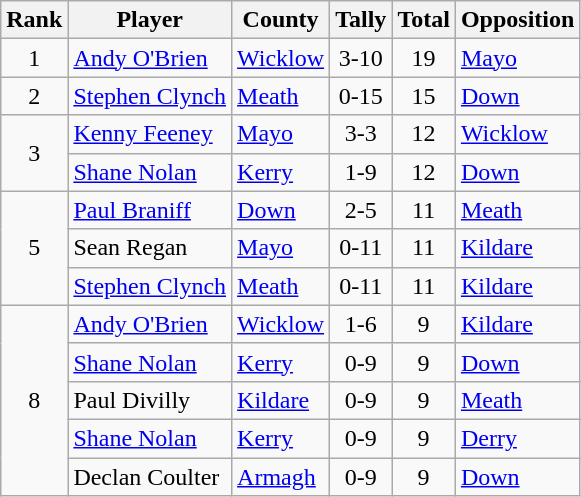<table class="wikitable">
<tr>
<th>Rank</th>
<th>Player</th>
<th>County</th>
<th>Tally</th>
<th>Total</th>
<th>Opposition</th>
</tr>
<tr>
<td rowspan="1" style="text-align:center;">1</td>
<td><a href='#'>Andy O'Brien</a></td>
<td><a href='#'>Wicklow</a></td>
<td align=center>3-10</td>
<td align=center>19</td>
<td><a href='#'>Mayo</a></td>
</tr>
<tr>
<td rowspan="1" style="text-align:center;">2</td>
<td><a href='#'>Stephen Clynch</a></td>
<td><a href='#'>Meath</a></td>
<td align=center>0-15</td>
<td align=center>15</td>
<td><a href='#'>Down</a></td>
</tr>
<tr>
<td rowspan="2" style="text-align:center;">3</td>
<td><a href='#'>Kenny Feeney</a></td>
<td><a href='#'>Mayo</a></td>
<td align=center>3-3</td>
<td align=center>12</td>
<td><a href='#'>Wicklow</a></td>
</tr>
<tr>
<td><a href='#'>Shane Nolan</a></td>
<td><a href='#'>Kerry</a></td>
<td align=center>1-9</td>
<td align=center>12</td>
<td><a href='#'>Down</a></td>
</tr>
<tr>
<td rowspan="3" style="text-align:center;">5</td>
<td><a href='#'>Paul Braniff</a></td>
<td><a href='#'>Down</a></td>
<td align=center>2-5</td>
<td align=center>11</td>
<td><a href='#'>Meath</a></td>
</tr>
<tr>
<td>Sean Regan</td>
<td><a href='#'>Mayo</a></td>
<td align=center>0-11</td>
<td align=center>11</td>
<td><a href='#'>Kildare</a></td>
</tr>
<tr>
<td><a href='#'>Stephen Clynch</a></td>
<td><a href='#'>Meath</a></td>
<td align=center>0-11</td>
<td align=center>11</td>
<td><a href='#'>Kildare</a></td>
</tr>
<tr>
<td rowspan="5" style="text-align:center;">8</td>
<td><a href='#'>Andy O'Brien</a></td>
<td><a href='#'>Wicklow</a></td>
<td align=center>1-6</td>
<td align=center>9</td>
<td><a href='#'>Kildare</a></td>
</tr>
<tr>
<td><a href='#'>Shane Nolan</a></td>
<td><a href='#'>Kerry</a></td>
<td align=center>0-9</td>
<td align=center>9</td>
<td><a href='#'>Down</a></td>
</tr>
<tr>
<td>Paul Divilly</td>
<td><a href='#'>Kildare</a></td>
<td align=center>0-9</td>
<td align=center>9</td>
<td><a href='#'>Meath</a></td>
</tr>
<tr>
<td><a href='#'>Shane Nolan</a></td>
<td><a href='#'>Kerry</a></td>
<td align=center>0-9</td>
<td align=center>9</td>
<td><a href='#'>Derry</a></td>
</tr>
<tr>
<td>Declan Coulter</td>
<td><a href='#'>Armagh</a></td>
<td align=center>0-9</td>
<td align=center>9</td>
<td><a href='#'>Down</a></td>
</tr>
</table>
